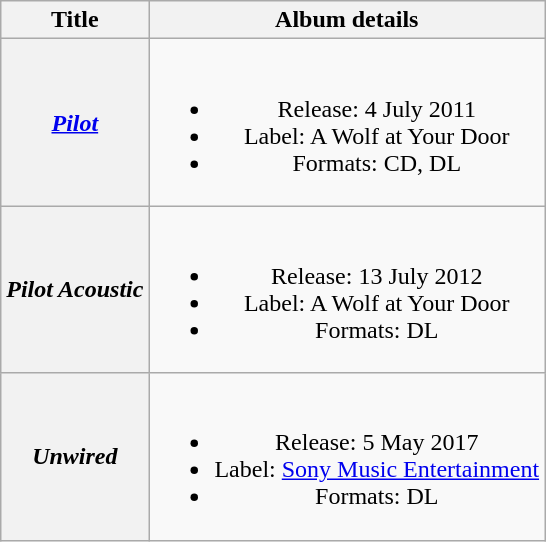<table class="wikitable plainrowheaders" style="text-align:center;">
<tr>
<th scope="col">Title</th>
<th scope="col">Album details</th>
</tr>
<tr>
<th scope="row"><em><a href='#'>Pilot</a></em></th>
<td><br><ul><li>Release: 4 July 2011</li><li>Label: A Wolf at Your Door</li><li>Formats: CD, DL</li></ul></td>
</tr>
<tr>
<th scope="row"><em>Pilot Acoustic</em></th>
<td><br><ul><li>Release: 13 July 2012</li><li>Label: A Wolf at Your Door</li><li>Formats: DL</li></ul></td>
</tr>
<tr>
<th scope="row"><em>Unwired</em></th>
<td><br><ul><li>Release: 5 May 2017</li><li>Label: <a href='#'>Sony Music Entertainment</a></li><li>Formats: DL</li></ul></td>
</tr>
</table>
